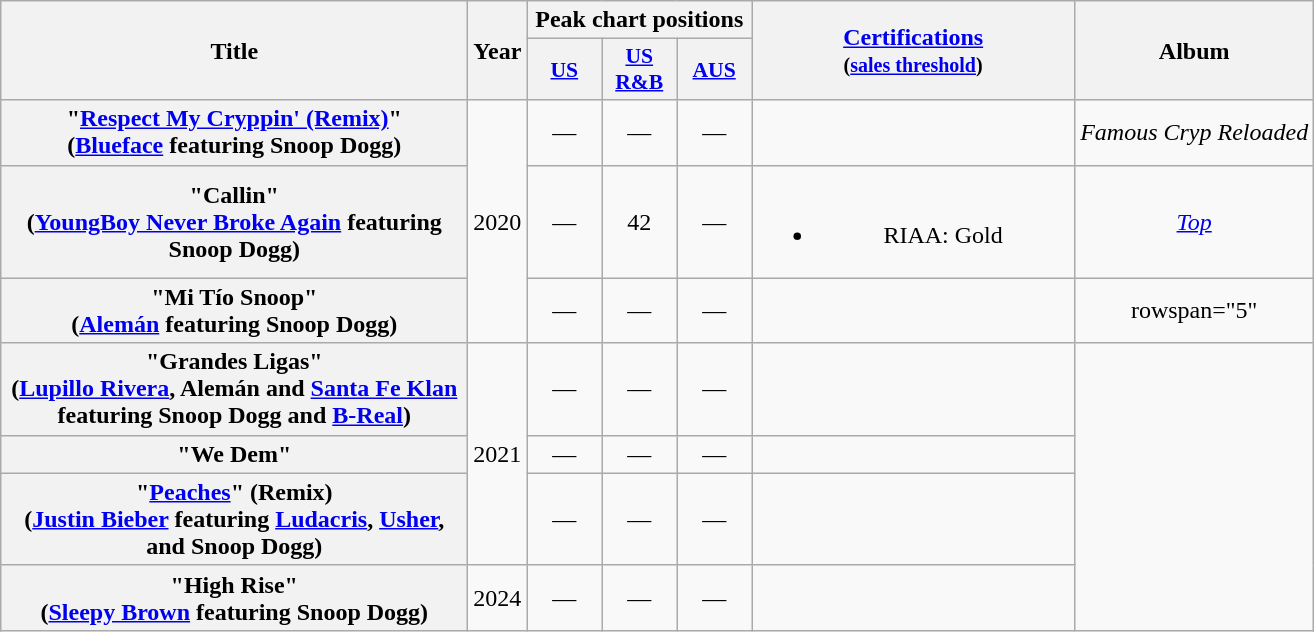<table class="wikitable plainrowheaders" style="text-align:center;">
<tr>
<th scope="col" rowspan="2" style="width:19em;">Title</th>
<th scope="col" rowspan="2">Year</th>
<th scope="col" colspan="3">Peak chart positions</th>
<th scope="col" rowspan="2" style="width:13em;"><a href='#'>Certifications</a><br><small>(<a href='#'>sales threshold</a>)</small></th>
<th scope="col" rowspan="2">Album</th>
</tr>
<tr>
<th scope="col" style="width:3em; font-size:90%"><a href='#'>US</a><br></th>
<th scope="col" style="width:3em; font-size:90%"><a href='#'>US<br>R&B</a><br></th>
<th scope="col" style="width:3em; font-size:90%"><a href='#'>AUS</a><br></th>
</tr>
<tr>
<th scope="row">"<a href='#'>Respect My Cryppin' (Remix)</a>"<br><span>(<a href='#'>Blueface</a> featuring Snoop Dogg)</span></th>
<td rowspan="3">2020</td>
<td>—</td>
<td>—</td>
<td>—</td>
<td></td>
<td><em>Famous Cryp Reloaded</em></td>
</tr>
<tr>
<th scope="row">"Callin"<br><span>(<a href='#'>YoungBoy Never Broke Again</a> featuring Snoop Dogg)</span></th>
<td>—</td>
<td>42</td>
<td>—</td>
<td><br><ul><li>RIAA: Gold</li></ul></td>
<td><em><a href='#'>Top</a></em></td>
</tr>
<tr>
<th scope="row">"Mi Tío Snoop"<br><span>(<a href='#'>Alemán</a> featuring Snoop Dogg)</span></th>
<td>—</td>
<td>—</td>
<td>—</td>
<td></td>
<td>rowspan="5" </td>
</tr>
<tr>
<th scope="row">"Grandes Ligas"<br><span>(<a href='#'>Lupillo Rivera</a>, Alemán and <a href='#'>Santa Fe Klan</a> featuring Snoop Dogg and <a href='#'>B-Real</a>)</span></th>
<td rowspan="3">2021</td>
<td>—</td>
<td>—</td>
<td>—</td>
<td></td>
</tr>
<tr>
<th scope="row">"We Dem"<br></th>
<td>—</td>
<td>—</td>
<td>—</td>
<td></td>
</tr>
<tr>
<th scope="row">"<a href='#'>Peaches</a>" (Remix)<br><span>(<a href='#'>Justin Bieber</a> featuring <a href='#'>Ludacris</a>, <a href='#'>Usher</a>, and Snoop Dogg)</span></th>
<td>—</td>
<td>—</td>
<td>—</td>
<td></td>
</tr>
<tr>
<th scope="row">"High Rise"<br><span>(<a href='#'>Sleepy Brown</a> featuring Snoop Dogg)</span></th>
<td>2024</td>
<td>—</td>
<td>—</td>
<td>—</td>
<td></td>
</tr>
</table>
